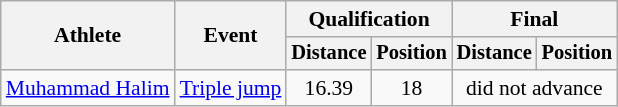<table class=wikitable style="font-size:90%">
<tr>
<th rowspan="2">Athlete</th>
<th rowspan="2">Event</th>
<th colspan="2">Qualification</th>
<th colspan="2">Final</th>
</tr>
<tr style="font-size:95%">
<th>Distance</th>
<th>Position</th>
<th>Distance</th>
<th>Position</th>
</tr>
<tr align=center>
<td align=left><a href='#'>Muhammad Halim</a></td>
<td align=left><a href='#'>Triple jump</a></td>
<td>16.39</td>
<td>18</td>
<td colspan=2>did not advance</td>
</tr>
</table>
